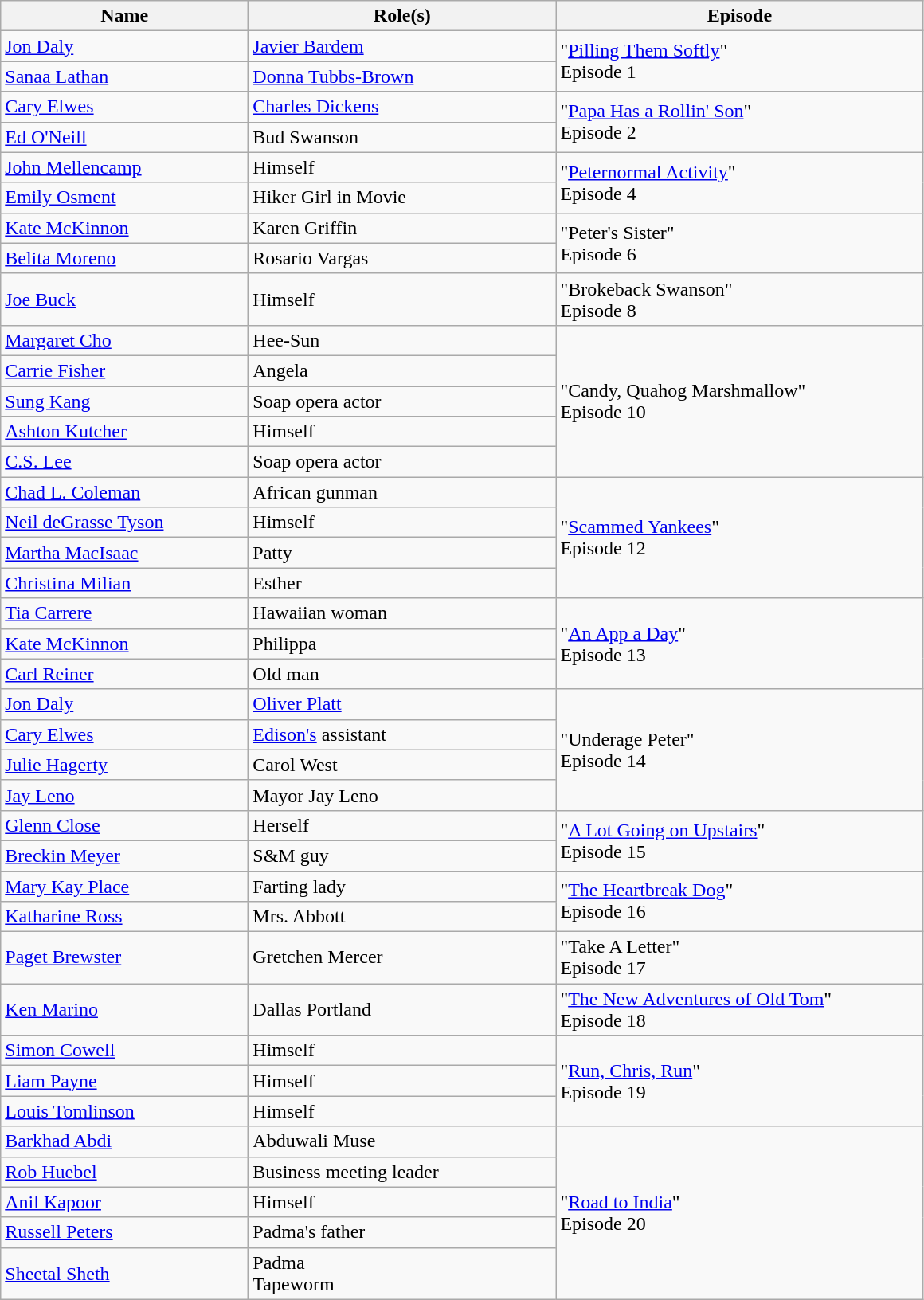<table class="wikitable">
<tr>
<th scope="col" style="width: 200px;">Name</th>
<th scope="col" style="width: 250px;">Role(s)</th>
<th scope="col" style="width: 300px;">Episode</th>
</tr>
<tr>
<td><a href='#'>Jon Daly</a></td>
<td><a href='#'>Javier Bardem</a></td>
<td rowspan="2">"<a href='#'>Pilling Them Softly</a>"<br>Episode 1</td>
</tr>
<tr>
<td><a href='#'>Sanaa Lathan</a></td>
<td><a href='#'>Donna Tubbs-Brown</a></td>
</tr>
<tr>
<td><a href='#'>Cary Elwes</a></td>
<td><a href='#'>Charles Dickens</a></td>
<td rowspan="2">"<a href='#'>Papa Has a Rollin' Son</a>"<br>Episode 2</td>
</tr>
<tr>
<td><a href='#'>Ed O'Neill</a></td>
<td>Bud Swanson</td>
</tr>
<tr>
<td><a href='#'>John Mellencamp</a></td>
<td>Himself</td>
<td rowspan="2">"<a href='#'>Peternormal Activity</a>"<br>Episode 4</td>
</tr>
<tr>
<td><a href='#'>Emily Osment</a></td>
<td>Hiker Girl in Movie</td>
</tr>
<tr>
<td><a href='#'>Kate McKinnon</a></td>
<td>Karen Griffin</td>
<td rowspan="2">"Peter's Sister"<br>Episode 6</td>
</tr>
<tr>
<td><a href='#'>Belita Moreno</a></td>
<td>Rosario Vargas</td>
</tr>
<tr>
<td><a href='#'>Joe Buck</a></td>
<td>Himself</td>
<td>"Brokeback Swanson"<br>Episode 8</td>
</tr>
<tr>
<td><a href='#'>Margaret Cho</a></td>
<td>Hee-Sun</td>
<td rowspan="5">"Candy, Quahog Marshmallow"<br>Episode 10</td>
</tr>
<tr>
<td><a href='#'>Carrie Fisher</a></td>
<td>Angela</td>
</tr>
<tr>
<td><a href='#'>Sung Kang</a></td>
<td>Soap opera actor</td>
</tr>
<tr>
<td><a href='#'>Ashton Kutcher</a></td>
<td>Himself</td>
</tr>
<tr>
<td><a href='#'>C.S. Lee</a></td>
<td>Soap opera actor</td>
</tr>
<tr>
<td><a href='#'>Chad L. Coleman</a></td>
<td>African gunman</td>
<td rowspan="4">"<a href='#'>Scammed Yankees</a>"<br>Episode 12</td>
</tr>
<tr>
<td><a href='#'>Neil deGrasse Tyson</a></td>
<td>Himself</td>
</tr>
<tr>
<td><a href='#'>Martha MacIsaac</a></td>
<td>Patty</td>
</tr>
<tr>
<td><a href='#'>Christina Milian</a></td>
<td>Esther</td>
</tr>
<tr>
<td><a href='#'>Tia Carrere</a></td>
<td>Hawaiian woman</td>
<td rowspan="3">"<a href='#'>An App a Day</a>"<br>Episode 13</td>
</tr>
<tr>
<td><a href='#'>Kate McKinnon</a></td>
<td>Philippa</td>
</tr>
<tr>
<td><a href='#'>Carl Reiner</a></td>
<td>Old man</td>
</tr>
<tr>
<td><a href='#'>Jon Daly</a></td>
<td><a href='#'>Oliver Platt</a></td>
<td rowspan="4">"Underage Peter"<br>Episode 14</td>
</tr>
<tr>
<td><a href='#'>Cary Elwes</a></td>
<td><a href='#'>Edison's</a> assistant</td>
</tr>
<tr>
<td><a href='#'>Julie Hagerty</a></td>
<td>Carol West</td>
</tr>
<tr>
<td><a href='#'>Jay Leno</a></td>
<td>Mayor Jay Leno</td>
</tr>
<tr>
<td><a href='#'>Glenn Close</a></td>
<td>Herself</td>
<td rowspan="2">"<a href='#'>A Lot Going on Upstairs</a>"<br>Episode 15</td>
</tr>
<tr>
<td><a href='#'>Breckin Meyer</a></td>
<td>S&M guy</td>
</tr>
<tr>
<td><a href='#'>Mary Kay Place</a></td>
<td>Farting lady</td>
<td rowspan="2">"<a href='#'>The Heartbreak Dog</a>"<br>Episode 16</td>
</tr>
<tr>
<td><a href='#'>Katharine Ross</a></td>
<td>Mrs. Abbott</td>
</tr>
<tr>
<td><a href='#'>Paget Brewster</a></td>
<td>Gretchen Mercer</td>
<td>"Take A Letter"<br>Episode 17</td>
</tr>
<tr>
<td><a href='#'>Ken Marino</a></td>
<td>Dallas Portland</td>
<td>"<a href='#'>The New Adventures of Old Tom</a>"<br>Episode 18</td>
</tr>
<tr>
<td><a href='#'>Simon Cowell</a></td>
<td>Himself</td>
<td rowspan="3">"<a href='#'>Run, Chris, Run</a>"<br>Episode 19</td>
</tr>
<tr>
<td><a href='#'>Liam Payne</a></td>
<td>Himself</td>
</tr>
<tr>
<td><a href='#'>Louis Tomlinson</a></td>
<td>Himself</td>
</tr>
<tr>
<td><a href='#'>Barkhad Abdi</a></td>
<td>Abduwali Muse</td>
<td rowspan="6">"<a href='#'>Road to India</a>"<br>Episode 20</td>
</tr>
<tr>
<td><a href='#'>Rob Huebel</a></td>
<td>Business meeting leader</td>
</tr>
<tr>
<td><a href='#'>Anil Kapoor</a></td>
<td>Himself</td>
</tr>
<tr>
<td><a href='#'>Russell Peters</a></td>
<td>Padma's father</td>
</tr>
<tr>
<td><a href='#'>Sheetal Sheth</a></td>
<td>Padma<br>Tapeworm</td>
</tr>
</table>
